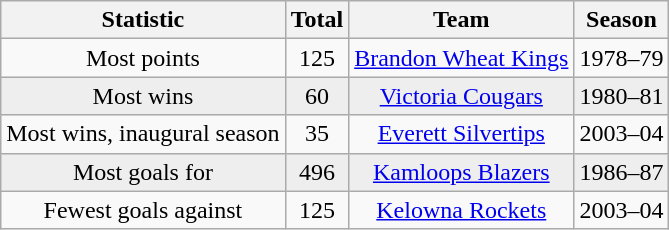<table class="wikitable" style="float:left; text-align: center; margin-right:1em">
<tr>
<th>Statistic</th>
<th>Total</th>
<th>Team</th>
<th>Season</th>
</tr>
<tr>
<td>Most points</td>
<td>125</td>
<td><a href='#'>Brandon Wheat Kings</a></td>
<td>1978–79</td>
</tr>
<tr align="center" bgcolor="#eeeeee">
<td>Most wins</td>
<td>60</td>
<td><a href='#'>Victoria Cougars</a></td>
<td>1980–81</td>
</tr>
<tr>
<td>Most wins, inaugural season</td>
<td>35</td>
<td><a href='#'>Everett Silvertips</a></td>
<td>2003–04</td>
</tr>
<tr align="center" bgcolor="#eeeeee">
<td>Most goals for</td>
<td>496</td>
<td><a href='#'>Kamloops Blazers</a></td>
<td>1986–87</td>
</tr>
<tr>
<td>Fewest goals against</td>
<td>125</td>
<td><a href='#'>Kelowna Rockets</a></td>
<td>2003–04</td>
</tr>
</table>
